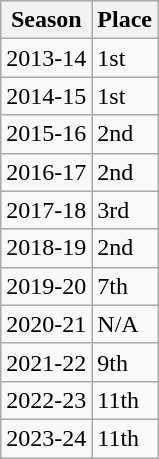<table class="wikitable">
<tr>
<th>Season</th>
<th>Place</th>
</tr>
<tr>
<td>2013-14</td>
<td>1st</td>
</tr>
<tr>
<td>2014-15</td>
<td>1st</td>
</tr>
<tr>
<td>2015-16</td>
<td>2nd</td>
</tr>
<tr>
<td>2016-17</td>
<td>2nd</td>
</tr>
<tr>
<td>2017-18</td>
<td>3rd</td>
</tr>
<tr>
<td>2018-19</td>
<td>2nd</td>
</tr>
<tr>
<td>2019-20</td>
<td>7th</td>
</tr>
<tr>
<td>2020-21</td>
<td>N/A</td>
</tr>
<tr>
<td>2021-22</td>
<td>9th</td>
</tr>
<tr>
<td>2022-23</td>
<td>11th</td>
</tr>
<tr>
<td>2023-24</td>
<td>11th</td>
</tr>
</table>
